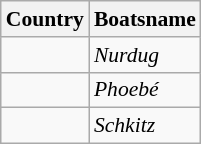<table class="wikitable" style="text-align:left; font-size:90%">
<tr>
<th>Country</th>
<th>Boatsname</th>
</tr>
<tr>
<td></td>
<td><em>Nurdug</em></td>
</tr>
<tr>
<td></td>
<td><em>Phoebé</em></td>
</tr>
<tr>
<td></td>
<td><em>Schkitz</em></td>
</tr>
</table>
